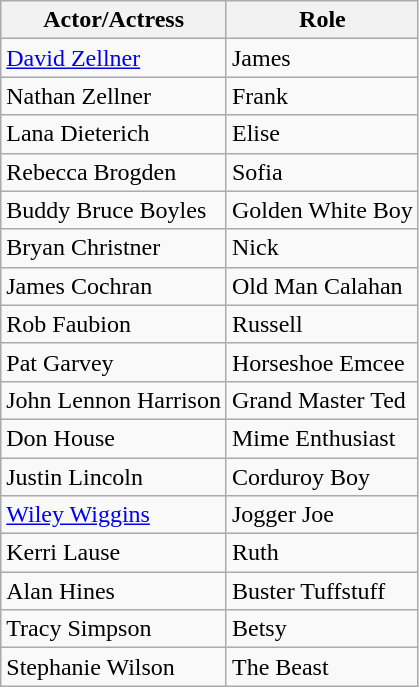<table class="wikitable">
<tr>
<th>Actor/Actress</th>
<th>Role</th>
</tr>
<tr>
<td><a href='#'>David Zellner</a></td>
<td>James</td>
</tr>
<tr>
<td>Nathan Zellner</td>
<td>Frank</td>
</tr>
<tr>
<td>Lana Dieterich</td>
<td>Elise</td>
</tr>
<tr>
<td>Rebecca Brogden</td>
<td>Sofia</td>
</tr>
<tr>
<td>Buddy Bruce Boyles</td>
<td>Golden White Boy</td>
</tr>
<tr>
<td>Bryan Christner</td>
<td>Nick</td>
</tr>
<tr>
<td>James Cochran</td>
<td>Old Man Calahan</td>
</tr>
<tr>
<td>Rob Faubion</td>
<td>Russell</td>
</tr>
<tr>
<td>Pat Garvey</td>
<td>Horseshoe Emcee</td>
</tr>
<tr>
<td>John Lennon Harrison</td>
<td>Grand Master Ted</td>
</tr>
<tr>
<td>Don House</td>
<td>Mime Enthusiast</td>
</tr>
<tr>
<td>Justin Lincoln</td>
<td>Corduroy Boy</td>
</tr>
<tr>
<td><a href='#'>Wiley Wiggins</a></td>
<td>Jogger Joe</td>
</tr>
<tr>
<td>Kerri Lause</td>
<td>Ruth</td>
</tr>
<tr>
<td>Alan Hines</td>
<td>Buster Tuffstuff</td>
</tr>
<tr>
<td>Tracy Simpson</td>
<td>Betsy</td>
</tr>
<tr>
<td>Stephanie Wilson</td>
<td>The Beast</td>
</tr>
</table>
